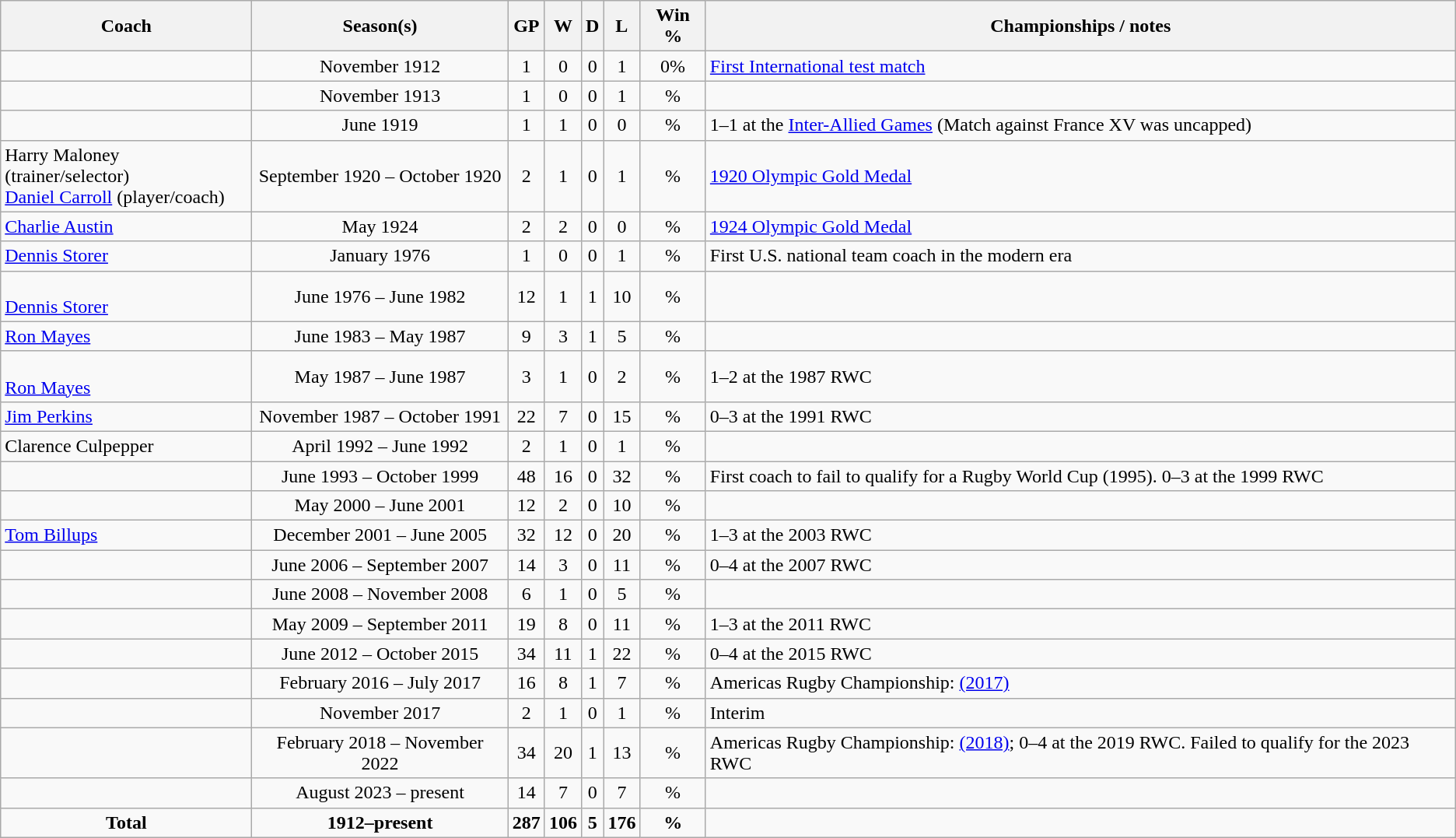<table class="wikitable sortable" style="text-align:center;">
<tr>
<th>Coach</th>
<th>Season(s)</th>
<th>GP</th>
<th>W</th>
<th>D</th>
<th>L</th>
<th>Win %</th>
<th>Championships / notes</th>
</tr>
<tr>
<td></td>
<td>November 1912</td>
<td>1</td>
<td>0</td>
<td>0</td>
<td>1</td>
<td>0%</td>
<td style="text-align: left;"><a href='#'>First International test match</a></td>
</tr>
<tr>
<td></td>
<td>November 1913</td>
<td>1</td>
<td>0</td>
<td>0</td>
<td>1</td>
<td>%</td>
<td style="text-align: left;"></td>
</tr>
<tr>
<td></td>
<td>June 1919</td>
<td>1</td>
<td>1</td>
<td>0</td>
<td>0</td>
<td>%</td>
<td style="text-align: left;">1–1 at the <a href='#'>Inter-Allied Games</a> (Match against France XV was uncapped)</td>
</tr>
<tr>
<td style="text-align: left;"> Harry Maloney (trainer/selector) <br>  <a href='#'>Daniel Carroll</a> (player/coach)</td>
<td>September 1920 – October 1920</td>
<td>2</td>
<td>1</td>
<td>0</td>
<td>1</td>
<td>%</td>
<td style="text-align: left;"><a href='#'>1920 Olympic Gold Medal</a></td>
</tr>
<tr>
<td style="text-align: left;"> <a href='#'>Charlie Austin</a></td>
<td>May 1924</td>
<td>2</td>
<td>2</td>
<td>0</td>
<td>0</td>
<td>%</td>
<td style="text-align: left;"><a href='#'>1924 Olympic Gold Medal</a></td>
</tr>
<tr>
<td style="text-align: left;"> <a href='#'>Dennis Storer</a></td>
<td>January 1976</td>
<td>1</td>
<td>0</td>
<td>0</td>
<td>1</td>
<td>%</td>
<td style="text-align: left;">First U.S. national team coach in the modern era</td>
</tr>
<tr>
<td style="text-align: left;"><br> <a href='#'>Dennis Storer</a><br>  </td>
<td>June 1976 – June 1982</td>
<td>12</td>
<td>1</td>
<td>1</td>
<td>10</td>
<td>%</td>
<td style="text-align: left;"></td>
</tr>
<tr>
<td style="text-align: left;"> <a href='#'>Ron Mayes</a></td>
<td>June 1983 – May 1987</td>
<td>9</td>
<td>3</td>
<td>1</td>
<td>5</td>
<td>%</td>
<td style="text-align: left;"></td>
</tr>
<tr>
<td style="text-align: left;"> <br>  <a href='#'>Ron Mayes</a></td>
<td>May 1987 – June 1987</td>
<td>3</td>
<td>1</td>
<td>0</td>
<td>2</td>
<td>%</td>
<td style="text-align: left;">1–2 at the 1987 RWC</td>
</tr>
<tr>
<td style="text-align: left;"> <a href='#'>Jim Perkins</a></td>
<td>November 1987 – October 1991</td>
<td>22</td>
<td>7</td>
<td>0</td>
<td>15</td>
<td>%</td>
<td style="text-align: left;">0–3 at the 1991 RWC</td>
</tr>
<tr>
<td style="text-align: left;"> Clarence Culpepper</td>
<td>April 1992 – June 1992</td>
<td>2</td>
<td>1</td>
<td>0</td>
<td>1</td>
<td>%</td>
<td></td>
</tr>
<tr>
<td style="text-align: left;"> </td>
<td>June 1993 – October 1999</td>
<td>48</td>
<td>16</td>
<td>0</td>
<td>32</td>
<td>%</td>
<td style="text-align: left;">First coach to fail to qualify for a Rugby World Cup (1995). 0–3 at the 1999 RWC</td>
</tr>
<tr>
<td style="text-align: left;"> </td>
<td>May 2000 – June 2001</td>
<td>12</td>
<td>2</td>
<td>0</td>
<td>10</td>
<td>%</td>
<td style="text-align: left;"></td>
</tr>
<tr>
<td style="text-align: left;"> <a href='#'>Tom Billups</a></td>
<td>December 2001 – June 2005</td>
<td>32</td>
<td>12</td>
<td>0</td>
<td>20</td>
<td>%</td>
<td style="text-align: left;">1–3 at the 2003 RWC</td>
</tr>
<tr>
<td style="text-align: left;"> </td>
<td>June 2006 – September 2007</td>
<td>14</td>
<td>3</td>
<td>0</td>
<td>11</td>
<td>%</td>
<td style="text-align: left;">0–4 at the 2007 RWC</td>
</tr>
<tr>
<td style="text-align: left;"> </td>
<td>June 2008 – November 2008</td>
<td>6</td>
<td>1</td>
<td>0</td>
<td>5</td>
<td>%</td>
<td style="text-align: left;"></td>
</tr>
<tr>
<td style="text-align: left;"> </td>
<td>May 2009 – September 2011</td>
<td>19</td>
<td>8</td>
<td>0</td>
<td>11</td>
<td>%</td>
<td style="text-align: left;">1–3 at the 2011 RWC</td>
</tr>
<tr>
<td style="text-align: left;"> </td>
<td>June 2012 – October 2015</td>
<td>34</td>
<td>11</td>
<td>1</td>
<td>22</td>
<td>%</td>
<td style="text-align: left;">0–4 at the 2015 RWC</td>
</tr>
<tr>
<td style="text-align: left;"> </td>
<td>February 2016 – July 2017</td>
<td>16</td>
<td>8</td>
<td>1</td>
<td>7</td>
<td>%</td>
<td style="text-align: left;">Americas Rugby Championship: <a href='#'>(2017)</a></td>
</tr>
<tr>
<td style="text-align: left;"> </td>
<td>November 2017</td>
<td>2</td>
<td>1</td>
<td>0</td>
<td>1</td>
<td>%</td>
<td style="text-align: left;">Interim</td>
</tr>
<tr>
<td style="text-align: left;"> </td>
<td>February 2018 – November 2022</td>
<td>34</td>
<td>20</td>
<td>1</td>
<td>13</td>
<td>%</td>
<td style="text-align: left;">Americas Rugby Championship: <a href='#'>(2018)</a>; 0–4 at the 2019 RWC. Failed to qualify for the 2023 RWC</td>
</tr>
<tr>
<td style="text-align: left;"> </td>
<td>August 2023 – present</td>
<td>14</td>
<td>7</td>
<td>0</td>
<td>7</td>
<td>%</td>
<td style="text-align: left;"></td>
</tr>
<tr>
<td><strong>Total</strong></td>
<td><strong>1912–present</strong></td>
<td><strong>287</strong></td>
<td><strong>106</strong></td>
<td><strong>5</strong></td>
<td><strong>176</strong></td>
<td><strong>% </strong></td>
<td style="text-align: left;"></td>
</tr>
</table>
